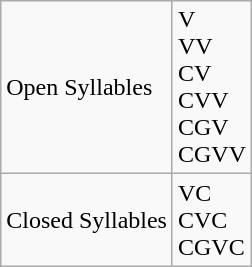<table class="wikitable">
<tr>
<td>Open Syllables</td>
<td>V<br>VV<br>CV<br>CVV<br>CGV<br>CGVV</td>
</tr>
<tr>
<td>Closed Syllables</td>
<td>VC<br>CVC<br>CGVC</td>
</tr>
</table>
